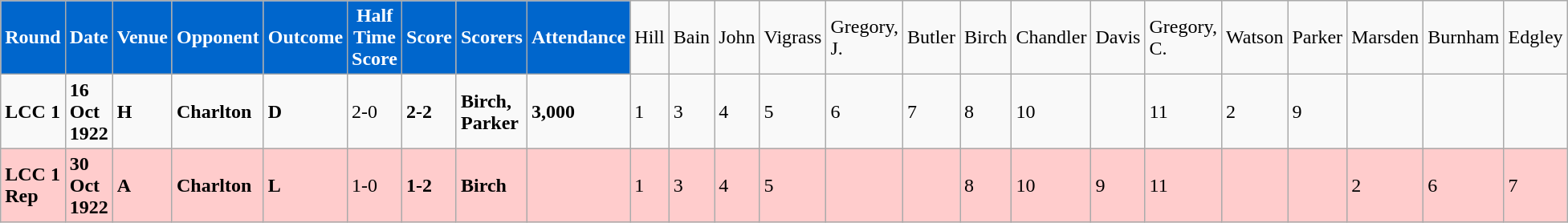<table class="wikitable">
<tr>
<td style="background:#0066CC; color:#FFFFFF; text-align:center;"><strong>Round</strong></td>
<td style="background:#0066CC; color:#FFFFFF; text-align:center;"><strong>Date</strong></td>
<td style="background:#0066CC; color:#FFFFFF; text-align:center;"><strong>Venue</strong></td>
<td style="background:#0066CC; color:#FFFFFF; text-align:center;"><strong>Opponent</strong></td>
<td style="background:#0066CC; color:#FFFFFF; text-align:center;"><strong>Outcome</strong></td>
<td style="background:#0066CC; color:#FFFFFF; text-align:center;"><strong>Half Time Score</strong></td>
<td style="background:#0066CC; color:#FFFFFF; text-align:center;"><strong>Score</strong></td>
<td style="background:#0066CC; color:#FFFFFF; text-align:center;"><strong>Scorers</strong></td>
<td style="background:#0066CC; color:#FFFFFF; text-align:center;"><strong>Attendance</strong></td>
<td>Hill</td>
<td>Bain</td>
<td>John</td>
<td>Vigrass</td>
<td>Gregory, J.</td>
<td>Butler</td>
<td>Birch</td>
<td>Chandler</td>
<td>Davis</td>
<td>Gregory, C.</td>
<td>Watson</td>
<td>Parker</td>
<td>Marsden</td>
<td>Burnham</td>
<td>Edgley</td>
</tr>
<tr>
<td><strong>LCC 1</strong></td>
<td><strong>16 Oct 1922</strong></td>
<td><strong>H</strong></td>
<td><strong>Charlton</strong></td>
<td><strong>D</strong></td>
<td>2-0</td>
<td><strong>2-2</strong></td>
<td><strong>Birch, Parker</strong></td>
<td><strong>3,000</strong></td>
<td>1</td>
<td>3</td>
<td>4</td>
<td>5</td>
<td>6</td>
<td>7</td>
<td>8</td>
<td>10</td>
<td></td>
<td>11</td>
<td>2</td>
<td>9</td>
<td></td>
<td></td>
<td></td>
</tr>
<tr bgcolor="#FFCCCC">
<td><strong>LCC 1 Rep</strong></td>
<td><strong>30 Oct 1922</strong></td>
<td><strong>A</strong></td>
<td><strong>Charlton</strong></td>
<td><strong>L</strong></td>
<td>1-0</td>
<td><strong>1-2</strong></td>
<td><strong>Birch</strong></td>
<td></td>
<td>1</td>
<td>3</td>
<td>4</td>
<td>5</td>
<td></td>
<td></td>
<td>8</td>
<td>10</td>
<td>9</td>
<td>11</td>
<td></td>
<td></td>
<td>2</td>
<td>6</td>
<td>7</td>
</tr>
</table>
